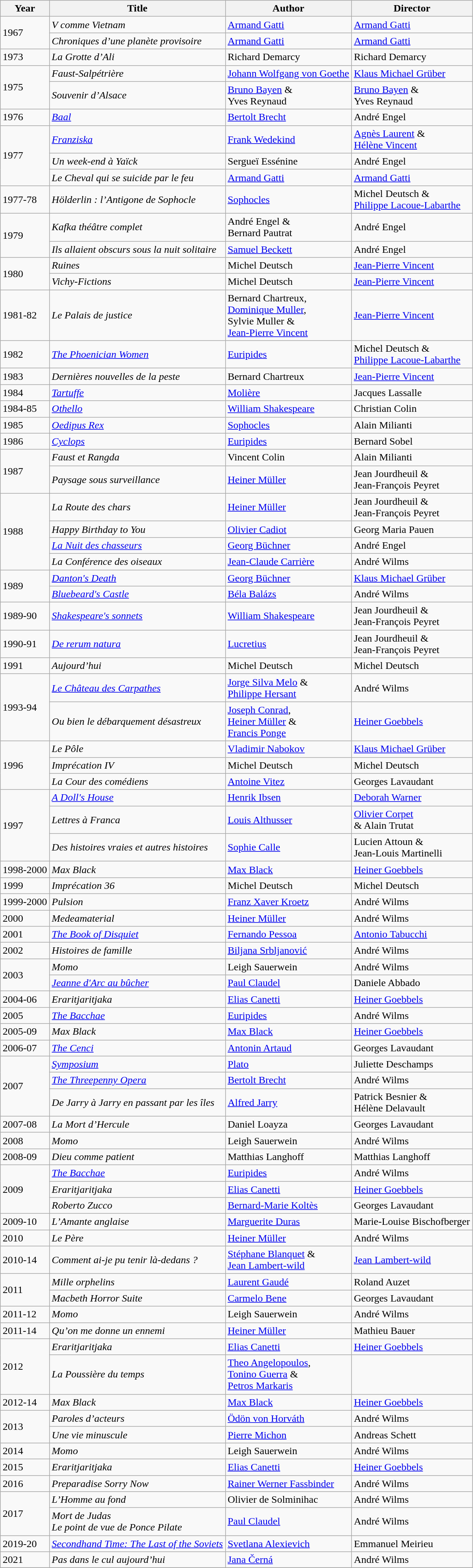<table class="wikitable">
<tr>
<th>Year</th>
<th>Title</th>
<th>Author</th>
<th>Director</th>
</tr>
<tr>
<td rowspan=2>1967</td>
<td><em>V comme Vietnam</em></td>
<td><a href='#'>Armand Gatti</a></td>
<td><a href='#'>Armand Gatti</a></td>
</tr>
<tr>
<td><em>Chroniques d’une planète provisoire</em></td>
<td><a href='#'>Armand Gatti</a></td>
<td><a href='#'>Armand Gatti</a></td>
</tr>
<tr>
<td>1973</td>
<td><em>La Grotte d’Ali</em></td>
<td>Richard Demarcy</td>
<td>Richard Demarcy</td>
</tr>
<tr>
<td rowspan=2>1975</td>
<td><em>Faust-Salpétrière</em></td>
<td><a href='#'>Johann Wolfgang von Goethe</a></td>
<td><a href='#'>Klaus Michael Grüber</a></td>
</tr>
<tr>
<td><em>Souvenir d’Alsace</em></td>
<td><a href='#'>Bruno Bayen</a> & <br>Yves Reynaud</td>
<td><a href='#'>Bruno Bayen</a> & <br>Yves Reynaud</td>
</tr>
<tr>
<td>1976</td>
<td><em><a href='#'>Baal</a></em></td>
<td><a href='#'>Bertolt Brecht</a></td>
<td>André Engel</td>
</tr>
<tr>
<td rowspan=3>1977</td>
<td><em><a href='#'>Franziska</a></em></td>
<td><a href='#'>Frank Wedekind</a></td>
<td><a href='#'>Agnès Laurent</a> &<br> <a href='#'>Hélène Vincent</a></td>
</tr>
<tr>
<td><em>Un week-end à Yaïck</em></td>
<td>Sergueï Essénine</td>
<td>André Engel</td>
</tr>
<tr>
<td><em>Le Cheval qui se suicide par le feu</em></td>
<td><a href='#'>Armand Gatti</a></td>
<td><a href='#'>Armand Gatti</a></td>
</tr>
<tr>
<td>1977-78</td>
<td><em>Hölderlin : l’Antigone de Sophocle</em></td>
<td><a href='#'>Sophocles</a></td>
<td>Michel Deutsch & <br><a href='#'>Philippe Lacoue-Labarthe</a></td>
</tr>
<tr>
<td rowspan=2>1979</td>
<td><em>Kafka théâtre complet</em></td>
<td>André Engel &<br> Bernard Pautrat</td>
<td>André Engel</td>
</tr>
<tr>
<td><em>Ils allaient obscurs sous la nuit solitaire</em></td>
<td><a href='#'>Samuel Beckett</a></td>
<td>André Engel</td>
</tr>
<tr>
<td rowspan=2>1980</td>
<td><em>Ruines</em></td>
<td>Michel Deutsch</td>
<td><a href='#'>Jean-Pierre Vincent</a></td>
</tr>
<tr>
<td><em>Vichy-Fictions</em></td>
<td>Michel Deutsch</td>
<td><a href='#'>Jean-Pierre Vincent</a></td>
</tr>
<tr>
<td>1981-82</td>
<td><em>Le Palais de justice</em></td>
<td>Bernard Chartreux,<br> <a href='#'>Dominique Muller</a>,<br> Sylvie Muller & <br><a href='#'>Jean-Pierre Vincent</a></td>
<td><a href='#'>Jean-Pierre Vincent</a></td>
</tr>
<tr>
<td>1982</td>
<td><em><a href='#'>The Phoenician Women</a></em></td>
<td><a href='#'>Euripides</a></td>
<td>Michel Deutsch & <br><a href='#'>Philippe Lacoue-Labarthe</a></td>
</tr>
<tr>
<td>1983</td>
<td><em>Dernières nouvelles de la peste</em></td>
<td>Bernard Chartreux</td>
<td><a href='#'>Jean-Pierre Vincent</a></td>
</tr>
<tr>
<td>1984</td>
<td><em><a href='#'>Tartuffe</a></em></td>
<td><a href='#'>Molière</a></td>
<td>Jacques Lassalle</td>
</tr>
<tr>
<td>1984-85</td>
<td><em><a href='#'>Othello</a></em></td>
<td><a href='#'>William Shakespeare</a></td>
<td>Christian Colin</td>
</tr>
<tr>
<td>1985</td>
<td><em><a href='#'>Oedipus Rex</a></em></td>
<td><a href='#'>Sophocles</a></td>
<td>Alain Milianti</td>
</tr>
<tr>
<td>1986</td>
<td><em><a href='#'>Cyclops</a></em></td>
<td><a href='#'>Euripides</a></td>
<td>Bernard Sobel</td>
</tr>
<tr>
<td rowspan=2>1987</td>
<td><em>Faust et Rangda</em></td>
<td>Vincent Colin</td>
<td>Alain Milianti</td>
</tr>
<tr>
<td><em>Paysage sous surveillance</em></td>
<td><a href='#'>Heiner Müller</a></td>
<td>Jean Jourdheuil & <br>Jean-François Peyret</td>
</tr>
<tr>
<td rowspan=4>1988</td>
<td><em>La Route des chars</em></td>
<td><a href='#'>Heiner Müller</a></td>
<td>Jean Jourdheuil & <br>Jean-François Peyret</td>
</tr>
<tr>
<td><em>Happy Birthday to You</em></td>
<td><a href='#'>Olivier Cadiot</a></td>
<td>Georg Maria Pauen</td>
</tr>
<tr>
<td><em><a href='#'>La Nuit des chasseurs</a></em></td>
<td><a href='#'>Georg Büchner</a></td>
<td>André Engel</td>
</tr>
<tr>
<td><em>La Conférence des oiseaux</em></td>
<td><a href='#'>Jean-Claude Carrière</a></td>
<td>André Wilms</td>
</tr>
<tr>
<td rowspan=2>1989</td>
<td><em><a href='#'>Danton's Death</a></em></td>
<td><a href='#'>Georg Büchner</a></td>
<td><a href='#'>Klaus Michael Grüber</a></td>
</tr>
<tr>
<td><em><a href='#'>Bluebeard's Castle</a></em></td>
<td><a href='#'>Béla Balázs</a></td>
<td>André Wilms</td>
</tr>
<tr>
<td>1989-90</td>
<td><em><a href='#'>Shakespeare's sonnets</a></em></td>
<td><a href='#'>William Shakespeare</a></td>
<td>Jean Jourdheuil & <br>Jean-François Peyret</td>
</tr>
<tr>
<td>1990-91</td>
<td><em><a href='#'>De rerum natura</a></em></td>
<td><a href='#'>Lucretius</a></td>
<td>Jean Jourdheuil & <br>Jean-François Peyret</td>
</tr>
<tr>
<td>1991</td>
<td><em>Aujourd’hui</em></td>
<td>Michel Deutsch</td>
<td>Michel Deutsch</td>
</tr>
<tr>
<td rowspan=2>1993-94</td>
<td><em><a href='#'>Le Château des Carpathes</a></em></td>
<td><a href='#'>Jorge Silva Melo</a> & <br><a href='#'>Philippe Hersant</a></td>
<td>André Wilms</td>
</tr>
<tr>
<td><em>Ou bien le débarquement désastreux</em></td>
<td><a href='#'>Joseph Conrad</a>, <br><a href='#'>Heiner Müller</a> & <br><a href='#'>Francis Ponge</a></td>
<td><a href='#'>Heiner Goebbels</a></td>
</tr>
<tr>
<td rowspan=3>1996</td>
<td><em>Le Pôle</em></td>
<td><a href='#'>Vladimir Nabokov</a></td>
<td><a href='#'>Klaus Michael Grüber</a></td>
</tr>
<tr>
<td><em>Imprécation IV</em></td>
<td>Michel Deutsch</td>
<td>Michel Deutsch</td>
</tr>
<tr>
<td><em>La Cour des comédiens</em></td>
<td><a href='#'>Antoine Vitez</a></td>
<td>Georges Lavaudant</td>
</tr>
<tr>
<td rowspan=3>1997</td>
<td><em><a href='#'>A Doll's House</a></em></td>
<td><a href='#'>Henrik Ibsen</a></td>
<td><a href='#'>Deborah Warner</a></td>
</tr>
<tr>
<td><em>Lettres à Franca</em></td>
<td><a href='#'>Louis Althusser</a></td>
<td><a href='#'>Olivier Corpet</a><br> & Alain Trutat</td>
</tr>
<tr>
<td><em>Des histoires vraies et autres histoires</em></td>
<td><a href='#'>Sophie Calle</a></td>
<td>Lucien Attoun &<br> Jean-Louis Martinelli</td>
</tr>
<tr>
<td>1998-2000</td>
<td><em>Max Black</em></td>
<td><a href='#'>Max Black</a></td>
<td><a href='#'>Heiner Goebbels</a></td>
</tr>
<tr>
<td>1999</td>
<td><em>Imprécation 36</em></td>
<td>Michel Deutsch</td>
<td>Michel Deutsch</td>
</tr>
<tr>
<td>1999-2000</td>
<td><em>Pulsion</em></td>
<td><a href='#'>Franz Xaver Kroetz</a></td>
<td>André Wilms</td>
</tr>
<tr>
<td>2000</td>
<td><em>Medeamaterial</em></td>
<td><a href='#'>Heiner Müller</a></td>
<td>André Wilms</td>
</tr>
<tr>
<td>2001</td>
<td><em><a href='#'>The Book of Disquiet</a></em></td>
<td><a href='#'>Fernando Pessoa</a></td>
<td><a href='#'>Antonio Tabucchi</a></td>
</tr>
<tr>
<td>2002</td>
<td><em>Histoires de famille</em></td>
<td><a href='#'>Biljana Srbljanović</a></td>
<td>André Wilms</td>
</tr>
<tr>
<td rowspan=2>2003</td>
<td><em>Momo</em></td>
<td>Leigh Sauerwein</td>
<td>André Wilms</td>
</tr>
<tr>
<td><em><a href='#'>Jeanne d'Arc au bûcher</a></em></td>
<td><a href='#'>Paul Claudel</a></td>
<td>Daniele Abbado</td>
</tr>
<tr>
<td>2004-06</td>
<td><em>Eraritjaritjaka</em></td>
<td><a href='#'>Elias Canetti</a></td>
<td><a href='#'>Heiner Goebbels</a></td>
</tr>
<tr>
<td>2005</td>
<td><em><a href='#'>The Bacchae</a></em></td>
<td><a href='#'>Euripides</a></td>
<td>André Wilms</td>
</tr>
<tr>
<td>2005-09</td>
<td><em>Max Black</em></td>
<td><a href='#'>Max Black</a></td>
<td><a href='#'>Heiner Goebbels</a></td>
</tr>
<tr>
<td>2006-07</td>
<td><em><a href='#'>The Cenci</a></em></td>
<td><a href='#'>Antonin Artaud</a></td>
<td>Georges Lavaudant</td>
</tr>
<tr>
<td rowspan=3>2007</td>
<td><em><a href='#'>Symposium</a></em></td>
<td><a href='#'>Plato</a></td>
<td>Juliette Deschamps</td>
</tr>
<tr>
<td><em><a href='#'>The Threepenny Opera</a></em></td>
<td><a href='#'>Bertolt Brecht</a></td>
<td>André Wilms</td>
</tr>
<tr>
<td><em>De Jarry à Jarry en passant par les îles</em></td>
<td><a href='#'>Alfred Jarry</a></td>
<td>Patrick Besnier &<br> Hélène Delavault</td>
</tr>
<tr>
<td>2007-08</td>
<td><em>La Mort d’Hercule</em></td>
<td>Daniel Loayza</td>
<td>Georges Lavaudant</td>
</tr>
<tr>
<td>2008</td>
<td><em>Momo</em></td>
<td>Leigh Sauerwein</td>
<td>André Wilms</td>
</tr>
<tr>
<td>2008-09</td>
<td><em>Dieu comme patient</em></td>
<td>Matthias Langhoff</td>
<td>Matthias Langhoff</td>
</tr>
<tr>
<td rowspan=3>2009</td>
<td><em><a href='#'>The Bacchae</a></em></td>
<td><a href='#'>Euripides</a></td>
<td>André Wilms</td>
</tr>
<tr>
<td><em>Eraritjaritjaka</em></td>
<td><a href='#'>Elias Canetti</a></td>
<td><a href='#'>Heiner Goebbels</a></td>
</tr>
<tr>
<td><em>Roberto Zucco</em></td>
<td><a href='#'>Bernard-Marie Koltès</a></td>
<td>Georges Lavaudant</td>
</tr>
<tr>
<td>2009-10</td>
<td><em>L’Amante anglaise</em></td>
<td><a href='#'>Marguerite Duras</a></td>
<td>Marie-Louise Bischofberger</td>
</tr>
<tr>
<td>2010</td>
<td><em>Le Père</em></td>
<td><a href='#'>Heiner Müller</a></td>
<td>André Wilms</td>
</tr>
<tr>
<td>2010-14</td>
<td><em>Comment ai-je pu tenir là-dedans ?</em></td>
<td><a href='#'>Stéphane Blanquet</a> &<br> <a href='#'>Jean Lambert-wild</a></td>
<td><a href='#'>Jean Lambert-wild</a></td>
</tr>
<tr>
<td rowspan=2>2011</td>
<td><em>Mille orphelins</em></td>
<td><a href='#'>Laurent Gaudé</a></td>
<td>Roland Auzet</td>
</tr>
<tr>
<td><em>Macbeth Horror Suite</em></td>
<td><a href='#'>Carmelo Bene</a></td>
<td>Georges Lavaudant</td>
</tr>
<tr>
<td>2011-12</td>
<td><em>Momo</em></td>
<td>Leigh Sauerwein</td>
<td>André Wilms</td>
</tr>
<tr>
<td>2011-14</td>
<td><em>Qu’on me donne un ennemi</em></td>
<td><a href='#'>Heiner Müller</a></td>
<td>Mathieu Bauer</td>
</tr>
<tr>
<td rowspan=2>2012</td>
<td><em>Eraritjaritjaka</em></td>
<td><a href='#'>Elias Canetti</a></td>
<td><a href='#'>Heiner Goebbels</a></td>
</tr>
<tr>
<td><em>La Poussière du temps</em></td>
<td><a href='#'>Theo Angelopoulos</a>, <br><a href='#'>Tonino Guerra</a> & <br><a href='#'>Petros Markaris</a></td>
<td></td>
</tr>
<tr>
<td>2012-14</td>
<td><em>Max Black</em></td>
<td><a href='#'>Max Black</a></td>
<td><a href='#'>Heiner Goebbels</a></td>
</tr>
<tr>
<td rowspan=2>2013</td>
<td><em>Paroles d’acteurs</em></td>
<td><a href='#'>Ödön von Horváth</a></td>
<td>André Wilms</td>
</tr>
<tr>
<td><em>Une vie minuscule</em></td>
<td><a href='#'>Pierre Michon</a></td>
<td>Andreas Schett</td>
</tr>
<tr>
<td>2014</td>
<td><em>Momo</em></td>
<td>Leigh Sauerwein</td>
<td>André Wilms</td>
</tr>
<tr>
<td>2015</td>
<td><em>Eraritjaritjaka</em></td>
<td><a href='#'>Elias Canetti</a></td>
<td><a href='#'>Heiner Goebbels</a></td>
</tr>
<tr>
<td>2016</td>
<td><em>Preparadise Sorry Now</em></td>
<td><a href='#'>Rainer Werner Fassbinder</a></td>
<td>André Wilms</td>
</tr>
<tr>
<td rowspan=2>2017</td>
<td><em>L’Homme au fond</em></td>
<td>Olivier de Solminihac</td>
<td>André Wilms</td>
</tr>
<tr>
<td><em>Mort de Judas</em><br><em>Le point de vue de Ponce Pilate</em></td>
<td><a href='#'>Paul Claudel</a></td>
<td>André Wilms</td>
</tr>
<tr>
<td>2019-20</td>
<td><em><a href='#'>Secondhand Time: The Last of the Soviets</a></em></td>
<td><a href='#'>Svetlana Alexievich</a></td>
<td>Emmanuel Meirieu</td>
</tr>
<tr>
<td>2021</td>
<td><em>Pas dans le cul aujourd’hui</em></td>
<td><a href='#'>Jana Černá</a></td>
<td>André Wilms</td>
</tr>
<tr>
</tr>
</table>
